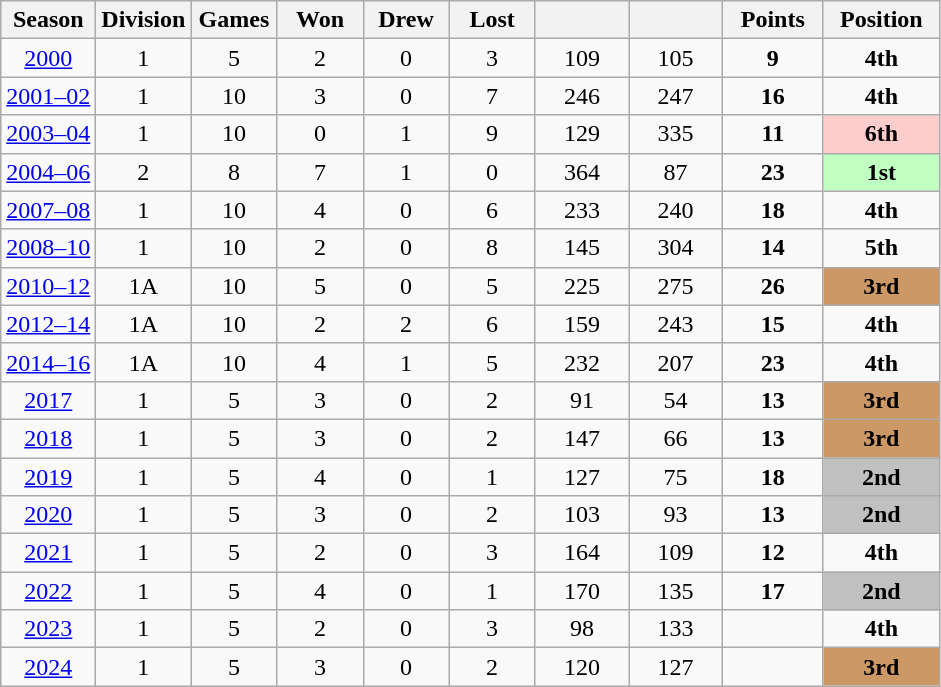<table class="wikitable" style="text-align: center;">
<tr>
<th>Season</th>
<th>Division</th>
<th width="50">Games</th>
<th width="50">Won</th>
<th width="50">Drew</th>
<th width="50">Lost</th>
<th width="55"></th>
<th width="55"></th>
<th width="60">Points</th>
<th width="70">Position</th>
</tr>
<tr>
<td><a href='#'>2000</a></td>
<td>1</td>
<td>5</td>
<td>2</td>
<td>0</td>
<td>3</td>
<td>109</td>
<td>105</td>
<td><strong>9</strong></td>
<td><strong>4th</strong></td>
</tr>
<tr>
<td><a href='#'>2001–02</a></td>
<td>1</td>
<td>10</td>
<td>3</td>
<td>0</td>
<td>7</td>
<td>246</td>
<td>247</td>
<td><strong>16</strong></td>
<td><strong>4th</strong></td>
</tr>
<tr>
<td><a href='#'>2003–04</a></td>
<td>1</td>
<td>10</td>
<td>0</td>
<td>1</td>
<td>9</td>
<td>129</td>
<td>335</td>
<td><strong>11</strong></td>
<td bgcolor="#ffcccc"><strong>6th</strong></td>
</tr>
<tr>
<td><a href='#'>2004–06</a></td>
<td>2</td>
<td>8</td>
<td>7</td>
<td>1</td>
<td>0</td>
<td>364</td>
<td>87</td>
<td><strong>23</strong></td>
<td bgcolor="#c0ffc0"><strong>1st</strong></td>
</tr>
<tr>
<td><a href='#'>2007–08</a></td>
<td>1</td>
<td>10</td>
<td>4</td>
<td>0</td>
<td>6</td>
<td>233</td>
<td>240</td>
<td><strong>18</strong></td>
<td><strong>4th</strong></td>
</tr>
<tr>
<td><a href='#'>2008–10</a></td>
<td>1</td>
<td>10</td>
<td>2</td>
<td>0</td>
<td>8</td>
<td>145</td>
<td>304</td>
<td><strong>14</strong></td>
<td><strong>5th</strong></td>
</tr>
<tr>
<td><a href='#'>2010–12</a></td>
<td>1A</td>
<td>10</td>
<td>5</td>
<td>0</td>
<td>5</td>
<td>225</td>
<td>275</td>
<td><strong>26</strong></td>
<td bgcolor=#cc9966><strong>3rd</strong></td>
</tr>
<tr>
<td><a href='#'>2012–14</a></td>
<td>1A</td>
<td>10</td>
<td>2</td>
<td>2</td>
<td>6</td>
<td>159</td>
<td>243</td>
<td><strong>15</strong></td>
<td><strong>4th</strong></td>
</tr>
<tr>
<td><a href='#'>2014–16</a></td>
<td>1A</td>
<td>10</td>
<td>4</td>
<td>1</td>
<td>5</td>
<td>232</td>
<td>207</td>
<td><strong>23</strong></td>
<td><strong>4th</strong></td>
</tr>
<tr>
<td><a href='#'>2017</a></td>
<td>1</td>
<td>5</td>
<td>3</td>
<td>0</td>
<td>2</td>
<td>91</td>
<td>54</td>
<td><strong>13</strong></td>
<td bgcolor=#cc9966><strong>3rd</strong></td>
</tr>
<tr>
<td><a href='#'>2018</a></td>
<td>1</td>
<td>5</td>
<td>3</td>
<td>0</td>
<td>2</td>
<td>147</td>
<td>66</td>
<td><strong>13</strong></td>
<td bgcolor=#cc9966><strong>3rd</strong></td>
</tr>
<tr>
<td><a href='#'>2019</a></td>
<td>1</td>
<td>5</td>
<td>4</td>
<td>0</td>
<td>1</td>
<td>127</td>
<td>75</td>
<td><strong>18</strong></td>
<td bgcolor=silver><strong>2nd</strong></td>
</tr>
<tr>
<td><a href='#'>2020</a></td>
<td>1</td>
<td>5</td>
<td>3</td>
<td>0</td>
<td>2</td>
<td>103</td>
<td>93</td>
<td><strong>13</strong></td>
<td bgcolor=silver><strong>2nd</strong></td>
</tr>
<tr>
<td><a href='#'>2021</a></td>
<td>1</td>
<td>5</td>
<td>2</td>
<td>0</td>
<td>3</td>
<td>164</td>
<td>109</td>
<td><strong>12</strong></td>
<td><strong>4th</strong></td>
</tr>
<tr>
<td><a href='#'>2022</a></td>
<td>1</td>
<td>5</td>
<td>4</td>
<td>0</td>
<td>1</td>
<td>170</td>
<td>135</td>
<td><strong>17</strong></td>
<td bgcolor=silver><strong>2nd</strong></td>
</tr>
<tr>
<td><a href='#'>2023</a></td>
<td>1</td>
<td>5</td>
<td>2</td>
<td>0</td>
<td>3</td>
<td>98</td>
<td>133</td>
<td></td>
<td><strong>4th</strong></td>
</tr>
<tr>
<td><a href='#'>2024</a></td>
<td>1</td>
<td>5</td>
<td>3</td>
<td>0</td>
<td>2</td>
<td>120</td>
<td>127</td>
<td></td>
<td bgcolor=#cc9966><strong>3rd</strong></td>
</tr>
</table>
